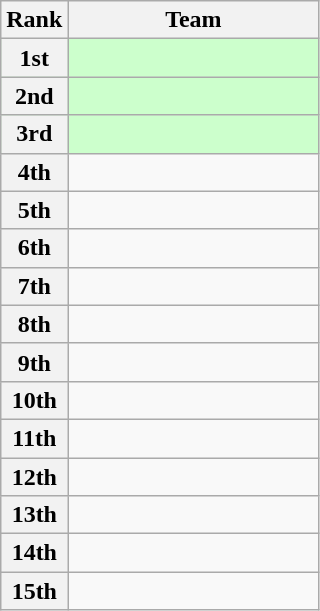<table class="wikitable">
<tr>
<th>Rank</th>
<th width=160px>Team</th>
</tr>
<tr bgcolor=ccffcc>
<th>1st</th>
<td></td>
</tr>
<tr bgcolor=ccffcc>
<th>2nd</th>
<td></td>
</tr>
<tr bgcolor=ccffcc>
<th>3rd</th>
<td></td>
</tr>
<tr>
<th>4th</th>
<td></td>
</tr>
<tr>
<th>5th</th>
<td></td>
</tr>
<tr>
<th>6th</th>
<td></td>
</tr>
<tr>
<th>7th</th>
<td></td>
</tr>
<tr>
<th>8th</th>
<td></td>
</tr>
<tr>
<th>9th</th>
<td></td>
</tr>
<tr>
<th>10th</th>
<td></td>
</tr>
<tr>
<th>11th</th>
<td></td>
</tr>
<tr>
<th>12th</th>
<td></td>
</tr>
<tr>
<th>13th</th>
<td></td>
</tr>
<tr>
<th>14th</th>
<td></td>
</tr>
<tr>
<th>15th</th>
<td></td>
</tr>
</table>
